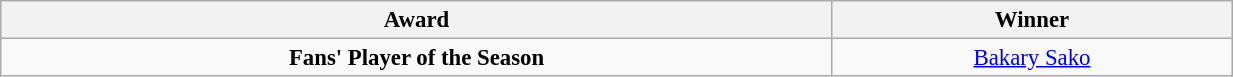<table class="wikitable" style="text-align:center; font-size:95%;width:65%; text-align:left">
<tr>
<th><strong>Award</strong></th>
<th><strong>Winner</strong></th>
</tr>
<tr style="text-align:center;">
<td><strong>Fans' Player of the Season</strong></td>
<td style="text-align:center;"><a href='#'>Bakary Sako</a></td>
</tr>
</table>
